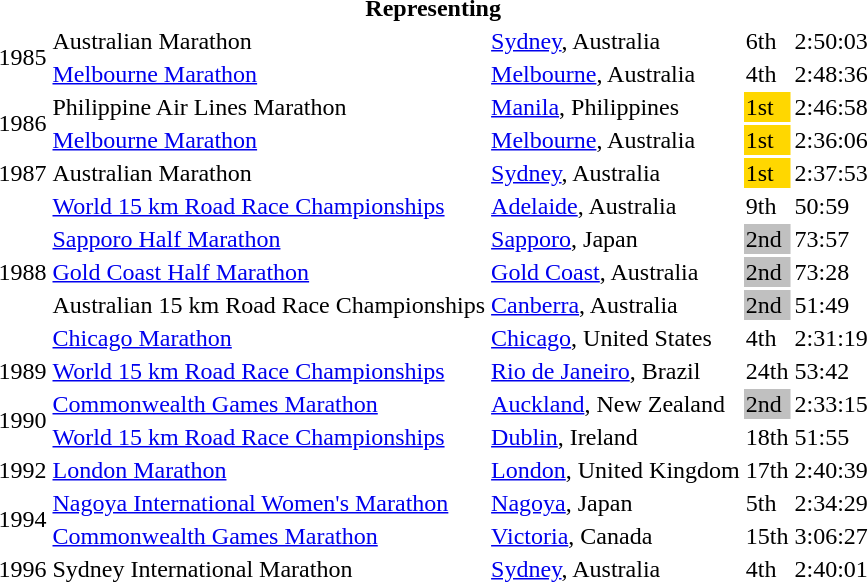<table>
<tr>
<th colspan=6>Representing </th>
</tr>
<tr>
<td rowspan=2>1985</td>
<td>Australian Marathon</td>
<td><a href='#'>Sydney</a>, Australia</td>
<td>6th</td>
<td>2:50:03</td>
</tr>
<tr>
<td><a href='#'>Melbourne Marathon</a></td>
<td><a href='#'>Melbourne</a>, Australia</td>
<td>4th</td>
<td>2:48:36</td>
</tr>
<tr>
<td rowspan=2>1986</td>
<td>Philippine Air Lines Marathon</td>
<td><a href='#'>Manila</a>, Philippines</td>
<td bgcolor=gold>1st</td>
<td>2:46:58</td>
</tr>
<tr>
<td><a href='#'>Melbourne Marathon</a></td>
<td><a href='#'>Melbourne</a>, Australia</td>
<td bgcolor=gold>1st</td>
<td>2:36:06</td>
</tr>
<tr>
<td>1987</td>
<td>Australian Marathon</td>
<td><a href='#'>Sydney</a>, Australia</td>
<td bgcolor=gold>1st</td>
<td>2:37:53</td>
</tr>
<tr>
<td rowspan=5>1988</td>
<td><a href='#'>World 15 km Road Race Championships</a></td>
<td><a href='#'>Adelaide</a>, Australia</td>
<td>9th</td>
<td>50:59</td>
</tr>
<tr>
<td><a href='#'>Sapporo Half Marathon</a></td>
<td><a href='#'>Sapporo</a>, Japan</td>
<td bgcolor=silver>2nd</td>
<td>73:57</td>
</tr>
<tr>
<td><a href='#'>Gold Coast Half Marathon</a></td>
<td><a href='#'>Gold Coast</a>, Australia</td>
<td bgcolor=silver>2nd</td>
<td>73:28</td>
</tr>
<tr>
<td>Australian 15 km Road Race Championships</td>
<td><a href='#'>Canberra</a>, Australia</td>
<td bgcolor=silver>2nd</td>
<td>51:49</td>
</tr>
<tr>
<td><a href='#'>Chicago Marathon</a></td>
<td><a href='#'>Chicago</a>, United States</td>
<td>4th</td>
<td>2:31:19</td>
</tr>
<tr>
<td>1989</td>
<td><a href='#'>World 15 km Road Race Championships</a></td>
<td><a href='#'>Rio de Janeiro</a>, Brazil</td>
<td>24th</td>
<td>53:42</td>
</tr>
<tr>
<td rowspan=2>1990</td>
<td><a href='#'>Commonwealth Games Marathon</a></td>
<td><a href='#'>Auckland</a>, New Zealand</td>
<td bgcolor=silver>2nd</td>
<td>2:33:15</td>
</tr>
<tr>
<td><a href='#'>World 15 km Road Race Championships</a></td>
<td><a href='#'>Dublin</a>, Ireland</td>
<td>18th</td>
<td>51:55</td>
</tr>
<tr>
<td>1992</td>
<td><a href='#'>London Marathon</a></td>
<td><a href='#'>London</a>, United Kingdom</td>
<td>17th</td>
<td>2:40:39</td>
</tr>
<tr>
<td rowspan=2>1994</td>
<td><a href='#'>Nagoya International Women's Marathon</a></td>
<td><a href='#'>Nagoya</a>, Japan</td>
<td>5th</td>
<td>2:34:29</td>
</tr>
<tr>
<td><a href='#'>Commonwealth Games Marathon</a></td>
<td><a href='#'>Victoria</a>, Canada</td>
<td>15th</td>
<td>3:06:27</td>
</tr>
<tr>
<td>1996</td>
<td>Sydney International Marathon</td>
<td><a href='#'>Sydney</a>, Australia</td>
<td>4th</td>
<td>2:40:01</td>
</tr>
</table>
